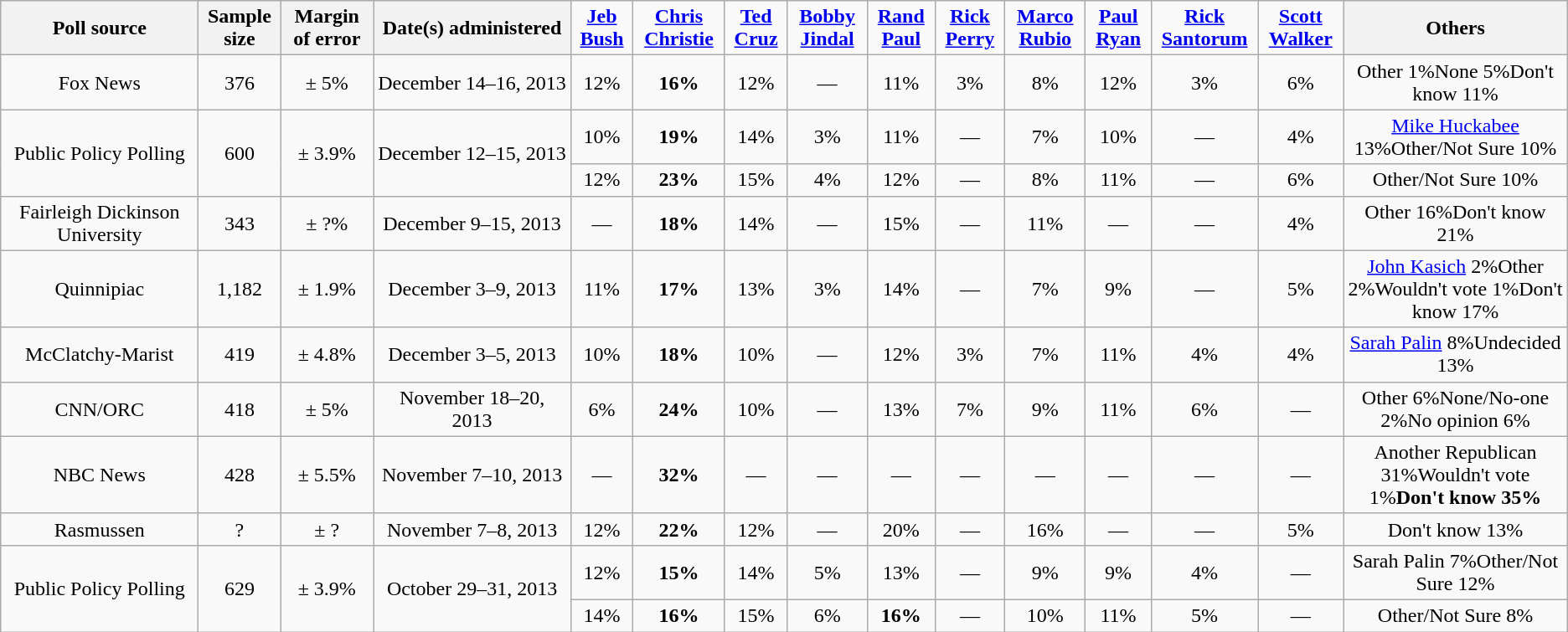<table class="wikitable" style="text-align:center">
<tr>
<th style="width:150px;">Poll source</th>
<th>Sample size</th>
<th>Margin of error</th>
<th style="width:150px;">Date(s) administered</th>
<td><strong><a href='#'>Jeb Bush</a></strong></td>
<td><strong><a href='#'>Chris Christie</a></strong></td>
<td><strong><a href='#'>Ted Cruz</a></strong></td>
<td><strong><a href='#'>Bobby Jindal</a></strong></td>
<td><strong><a href='#'>Rand Paul</a></strong></td>
<td><strong><a href='#'>Rick Perry</a></strong></td>
<td><strong><a href='#'>Marco Rubio</a></strong></td>
<td><strong><a href='#'>Paul Ryan</a></strong></td>
<td><strong><a href='#'>Rick Santorum</a></strong></td>
<td><strong><a href='#'>Scott Walker</a></strong></td>
<th>Others</th>
</tr>
<tr>
<td>Fox News</td>
<td>376</td>
<td>± 5%</td>
<td>December 14–16, 2013</td>
<td>12%</td>
<td><strong>16%</strong></td>
<td>12%</td>
<td>—</td>
<td>11%</td>
<td>3%</td>
<td>8%</td>
<td>12%</td>
<td>3%</td>
<td>6%</td>
<td>Other 1%None 5%Don't know 11%</td>
</tr>
<tr>
<td rowspan=2>Public Policy Polling</td>
<td rowspan=2>600</td>
<td rowspan=2>± 3.9%</td>
<td rowspan=2>December 12–15, 2013</td>
<td>10%</td>
<td><strong>19%</strong></td>
<td>14%</td>
<td>3%</td>
<td>11%</td>
<td>—</td>
<td>7%</td>
<td>10%</td>
<td>—</td>
<td>4%</td>
<td><a href='#'>Mike Huckabee</a> 13%Other/Not Sure 10%</td>
</tr>
<tr>
<td>12%</td>
<td><strong>23%</strong></td>
<td>15%</td>
<td>4%</td>
<td>12%</td>
<td>—</td>
<td>8%</td>
<td>11%</td>
<td>—</td>
<td>6%</td>
<td>Other/Not Sure 10%</td>
</tr>
<tr>
<td>Fairleigh Dickinson University</td>
<td>343</td>
<td>± ?%</td>
<td>December 9–15, 2013</td>
<td>—</td>
<td><strong>18%</strong></td>
<td>14%</td>
<td>—</td>
<td>15%</td>
<td>—</td>
<td>11%</td>
<td>—</td>
<td>—</td>
<td>4%</td>
<td>Other 16%Don't know 21%</td>
</tr>
<tr>
<td>Quinnipiac</td>
<td>1,182</td>
<td>± 1.9%</td>
<td>December 3–9, 2013</td>
<td>11%</td>
<td><strong>17%</strong></td>
<td>13%</td>
<td>3%</td>
<td>14%</td>
<td>—</td>
<td>7%</td>
<td>9%</td>
<td>—</td>
<td>5%</td>
<td><a href='#'>John Kasich</a> 2%Other 2%Wouldn't vote 1%Don't know 17%</td>
</tr>
<tr>
<td>McClatchy-Marist</td>
<td>419</td>
<td>± 4.8%</td>
<td>December 3–5, 2013</td>
<td>10%</td>
<td><strong>18%</strong></td>
<td>10%</td>
<td>—</td>
<td>12%</td>
<td>3%</td>
<td>7%</td>
<td>11%</td>
<td>4%</td>
<td>4%</td>
<td><a href='#'>Sarah Palin</a> 8%Undecided 13%</td>
</tr>
<tr>
<td>CNN/ORC</td>
<td>418</td>
<td>± 5%</td>
<td>November 18–20, 2013</td>
<td>6%</td>
<td><strong>24%</strong></td>
<td>10%</td>
<td>—</td>
<td>13%</td>
<td>7%</td>
<td>9%</td>
<td>11%</td>
<td>6%</td>
<td>—</td>
<td>Other 6%None/No-one 2%No opinion 6%</td>
</tr>
<tr>
<td>NBC News</td>
<td>428</td>
<td>± 5.5%</td>
<td>November 7–10, 2013</td>
<td>—</td>
<td><strong>32%</strong></td>
<td>—</td>
<td>—</td>
<td>—</td>
<td>—</td>
<td>—</td>
<td>—</td>
<td>—</td>
<td>—</td>
<td>Another Republican 31%Wouldn't vote 1%<span><strong>Don't know 35%</strong></span></td>
</tr>
<tr>
<td>Rasmussen</td>
<td>?</td>
<td>± ?</td>
<td>November 7–8, 2013</td>
<td>12%</td>
<td><strong>22%</strong></td>
<td>12%</td>
<td>—</td>
<td>20%</td>
<td>—</td>
<td>16%</td>
<td>—</td>
<td>—</td>
<td>5%</td>
<td>Don't know 13%</td>
</tr>
<tr>
<td rowspan=2>Public Policy Polling</td>
<td rowspan=2>629</td>
<td rowspan=2>± 3.9%</td>
<td rowspan=2>October 29–31, 2013</td>
<td>12%</td>
<td><strong>15%</strong></td>
<td>14%</td>
<td>5%</td>
<td>13%</td>
<td>—</td>
<td>9%</td>
<td>9%</td>
<td>4%</td>
<td>—</td>
<td>Sarah Palin 7%Other/Not Sure 12%</td>
</tr>
<tr>
<td>14%</td>
<td><strong>16%</strong></td>
<td>15%</td>
<td>6%</td>
<td><strong>16%</strong></td>
<td>—</td>
<td>10%</td>
<td>11%</td>
<td>5%</td>
<td>—</td>
<td>Other/Not Sure 8%</td>
</tr>
</table>
